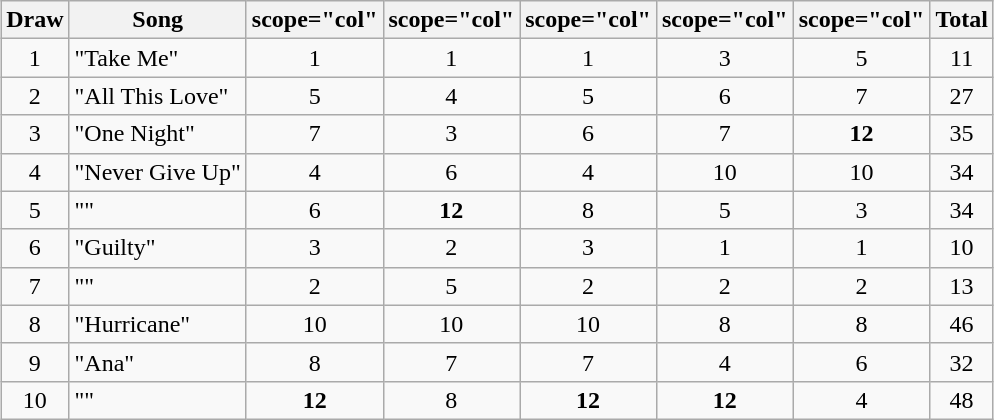<table class="wikitable collapsible" style="margin: 1em auto 1em auto; text-align:center;">
<tr>
<th>Draw</th>
<th>Song</th>
<th>scope="col" </th>
<th>scope="col" </th>
<th>scope="col" </th>
<th>scope="col" </th>
<th>scope="col" </th>
<th>Total</th>
</tr>
<tr>
<td>1</td>
<td align="left">"Take Me"</td>
<td>1</td>
<td>1</td>
<td>1</td>
<td>3</td>
<td>5</td>
<td>11</td>
</tr>
<tr>
<td>2</td>
<td align="left">"All This Love"</td>
<td>5</td>
<td>4</td>
<td>5</td>
<td>6</td>
<td>7</td>
<td>27</td>
</tr>
<tr>
<td>3</td>
<td align="left">"One Night"</td>
<td>7</td>
<td>3</td>
<td>6</td>
<td>7</td>
<td><strong>12</strong></td>
<td>35</td>
</tr>
<tr>
<td>4</td>
<td align="left">"Never Give Up"</td>
<td>4</td>
<td>6</td>
<td>4</td>
<td>10</td>
<td>10</td>
<td>34</td>
</tr>
<tr>
<td>5</td>
<td align="left">""</td>
<td>6</td>
<td><strong>12</strong></td>
<td>8</td>
<td>5</td>
<td>3</td>
<td>34</td>
</tr>
<tr>
<td>6</td>
<td align="left">"Guilty"</td>
<td>3</td>
<td>2</td>
<td>3</td>
<td>1</td>
<td>1</td>
<td>10</td>
</tr>
<tr>
<td>7</td>
<td align="left">""</td>
<td>2</td>
<td>5</td>
<td>2</td>
<td>2</td>
<td>2</td>
<td>13</td>
</tr>
<tr>
<td>8</td>
<td align="left">"Hurricane"</td>
<td>10</td>
<td>10</td>
<td>10</td>
<td>8</td>
<td>8</td>
<td>46</td>
</tr>
<tr>
<td>9</td>
<td align="left">"Ana"</td>
<td>8</td>
<td>7</td>
<td>7</td>
<td>4</td>
<td>6</td>
<td>32</td>
</tr>
<tr>
<td>10</td>
<td align="left">""</td>
<td><strong>12</strong></td>
<td>8</td>
<td><strong>12</strong></td>
<td><strong>12</strong></td>
<td>4</td>
<td>48</td>
</tr>
</table>
